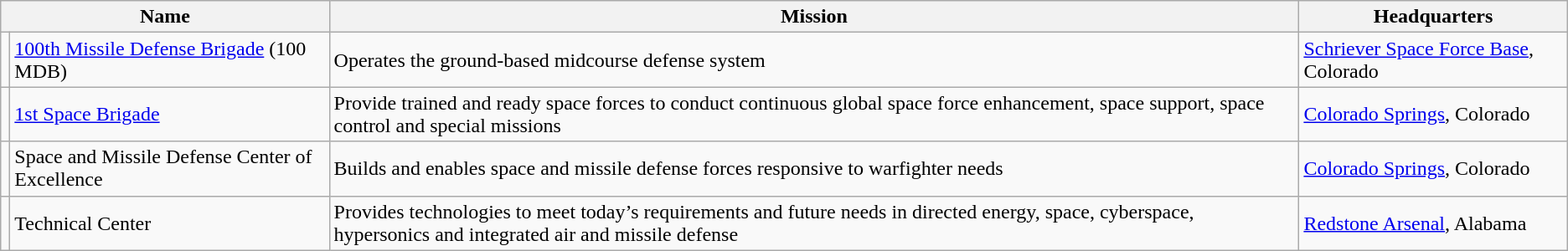<table class="wikitable">
<tr>
<th colspan=2>Name</th>
<th>Mission</th>
<th>Headquarters</th>
</tr>
<tr>
<td></td>
<td><a href='#'>100th Missile Defense Brigade</a> (100 MDB)</td>
<td>Operates the ground-based midcourse defense system</td>
<td><a href='#'>Schriever Space Force Base</a>, Colorado</td>
</tr>
<tr>
<td></td>
<td><a href='#'>1st Space Brigade</a></td>
<td>Provide trained and ready space forces to conduct continuous global space force enhancement, space support, space control and special missions</td>
<td><a href='#'>Colorado Springs</a>, Colorado</td>
</tr>
<tr>
<td></td>
<td>Space and Missile Defense Center of Excellence</td>
<td>Builds and enables space and missile defense forces responsive to warfighter needs</td>
<td><a href='#'>Colorado Springs</a>, Colorado</td>
</tr>
<tr>
<td></td>
<td>Technical Center</td>
<td>Provides technologies to meet today’s requirements and future needs in directed energy, space, cyberspace, hypersonics and integrated air and missile defense</td>
<td><a href='#'>Redstone Arsenal</a>, Alabama</td>
</tr>
</table>
